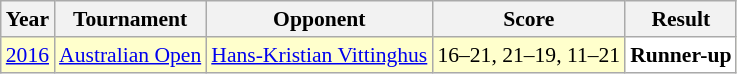<table class="sortable wikitable" style="font-size: 90%;">
<tr>
<th>Year</th>
<th>Tournament</th>
<th>Opponent</th>
<th>Score</th>
<th>Result</th>
</tr>
<tr style="background:#FFFFCC">
<td align="center"><a href='#'>2016</a></td>
<td align="left"><a href='#'>Australian Open</a></td>
<td align="left"> <a href='#'>Hans-Kristian Vittinghus</a></td>
<td align="left">16–21, 21–19, 11–21</td>
<td style="text-align:left; background:white"> <strong>Runner-up</strong></td>
</tr>
</table>
